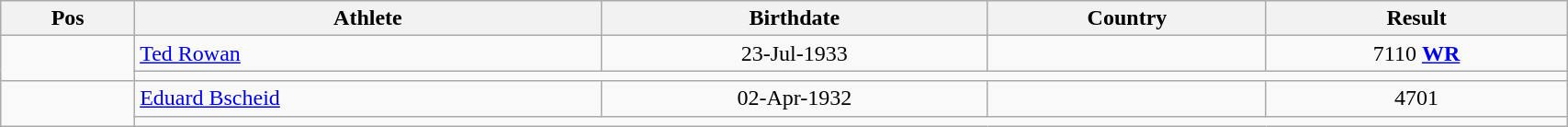<table class="wikitable"  style="text-align:center; width:90%;">
<tr>
<th>Pos</th>
<th>Athlete</th>
<th>Birthdate</th>
<th>Country</th>
<th>Result</th>
</tr>
<tr>
<td align=center rowspan=2></td>
<td align=left><a href='#'>Ted Rowan</a></td>
<td>23-Jul-1933</td>
<td align=left></td>
<td>7110 <strong><a href='#'>WR</a></strong></td>
</tr>
<tr>
<td colspan=4></td>
</tr>
<tr>
<td align=center rowspan=2></td>
<td align=left><a href='#'>Eduard Bscheid</a></td>
<td>02-Apr-1932</td>
<td align=left></td>
<td>4701</td>
</tr>
<tr>
<td colspan=4></td>
</tr>
</table>
